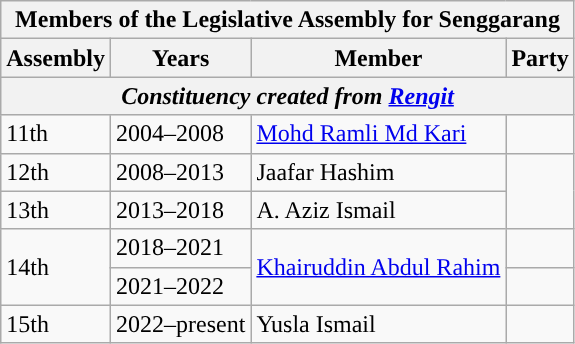<table class="wikitable">
<tr>
<th colspan="4">Members of the Legislative Assembly for Senggarang</th>
</tr>
<tr>
<th>Assembly</th>
<th>Years</th>
<th>Member</th>
<th>Party</th>
</tr>
<tr>
<th colspan="4"><em>Constituency created from <a href='#'>Rengit</a></em></th>
</tr>
<tr>
<td>11th</td>
<td>2004–2008</td>
<td><a href='#'>Mohd Ramli Md Kari</a></td>
<td></td>
</tr>
<tr>
<td>12th</td>
<td>2008–2013</td>
<td>Jaafar Hashim</td>
<td rowspan="2"></td>
</tr>
<tr>
<td>13th</td>
<td>2013–2018</td>
<td>A. Aziz Ismail</td>
</tr>
<tr>
<td rowspan="2">14th</td>
<td>2018–2021</td>
<td rowspan="2"><a href='#'>Khairuddin Abdul Rahim</a></td>
<td></td>
</tr>
<tr>
<td>2021–2022</td>
<td></td>
</tr>
<tr>
<td>15th</td>
<td>2022–present</td>
<td>Yusla Ismail</td>
<td></td>
</tr>
</table>
